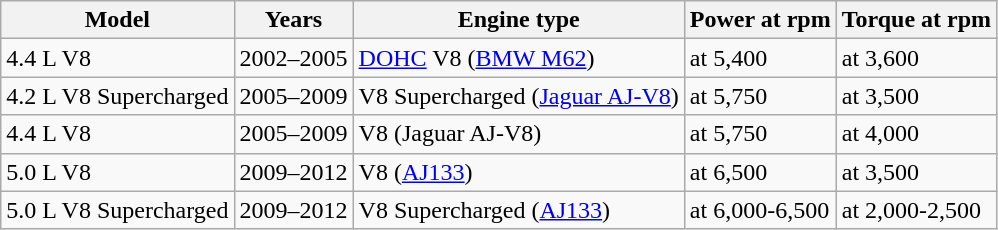<table class="wikitable">
<tr>
<th>Model</th>
<th>Years</th>
<th>Engine type</th>
<th>Power at rpm</th>
<th>Torque at rpm</th>
</tr>
<tr>
<td>4.4 L V8</td>
<td>2002–2005</td>
<td> <a href='#'>DOHC</a> V8 (<a href='#'>BMW M62</a>)</td>
<td> at 5,400</td>
<td> at 3,600</td>
</tr>
<tr>
<td>4.2 L V8 Supercharged</td>
<td>2005–2009</td>
<td> V8 Supercharged (<a href='#'>Jaguar AJ-V8</a>)</td>
<td> at 5,750</td>
<td> at 3,500</td>
</tr>
<tr>
<td>4.4 L V8</td>
<td>2005–2009</td>
<td> V8 (Jaguar AJ-V8)</td>
<td> at 5,750</td>
<td> at 4,000</td>
</tr>
<tr>
<td>5.0 L V8</td>
<td>2009–2012</td>
<td> V8 (<a href='#'>AJ133</a>)</td>
<td> at 6,500</td>
<td> at 3,500</td>
</tr>
<tr>
<td>5.0 L V8 Supercharged</td>
<td>2009–2012</td>
<td> V8 Supercharged (<a href='#'>AJ133</a>)</td>
<td> at 6,000-6,500</td>
<td> at 2,000-2,500</td>
</tr>
</table>
